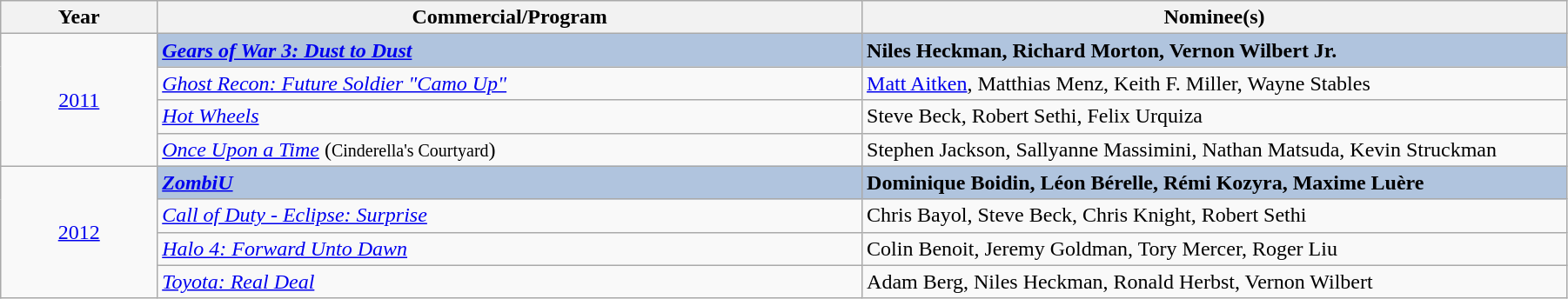<table class="wikitable" width="95%" cellpadding="5">
<tr>
<th width="10%">Year</th>
<th width="45%">Commercial/Program</th>
<th width="50%">Nominee(s)</th>
</tr>
<tr>
<td rowspan="4" style="text-align:center;"><a href='#'>2011</a><br></td>
<td style="background:#B0C4DE;"><strong><em><a href='#'>Gears of War 3: Dust to Dust</a></em></strong></td>
<td style="background:#B0C4DE;"><strong>Niles Heckman, Richard Morton, Vernon Wilbert Jr.</strong></td>
</tr>
<tr>
<td><em><a href='#'>Ghost Recon: Future Soldier "Camo Up"</a></em></td>
<td><a href='#'>Matt Aitken</a>, Matthias Menz, Keith F. Miller, Wayne Stables</td>
</tr>
<tr>
<td><em><a href='#'>Hot Wheels</a></em></td>
<td>Steve Beck, Robert Sethi, Felix Urquiza</td>
</tr>
<tr>
<td><em><a href='#'>Once Upon a Time</a></em> (<small>Cinderella's Courtyard</small>)</td>
<td>Stephen Jackson, Sallyanne Massimini, Nathan Matsuda, Kevin Struckman</td>
</tr>
<tr>
<td rowspan="4" style="text-align:center;"><a href='#'>2012</a><br></td>
<td style="background:#B0C4DE;"><strong><em><a href='#'>ZombiU</a></em></strong></td>
<td style="background:#B0C4DE;"><strong>Dominique Boidin, Léon Bérelle, Rémi Kozyra, Maxime Luère</strong></td>
</tr>
<tr>
<td><em><a href='#'>Call of Duty - Eclipse: Surprise</a></em></td>
<td>Chris Bayol, Steve Beck, Chris Knight, Robert Sethi</td>
</tr>
<tr>
<td><em><a href='#'>Halo 4: Forward Unto Dawn</a></em></td>
<td>Colin Benoit, Jeremy Goldman, Tory Mercer, Roger Liu</td>
</tr>
<tr>
<td><em><a href='#'>Toyota: Real Deal</a></em></td>
<td>Adam Berg, Niles Heckman, Ronald Herbst, Vernon Wilbert</td>
</tr>
</table>
